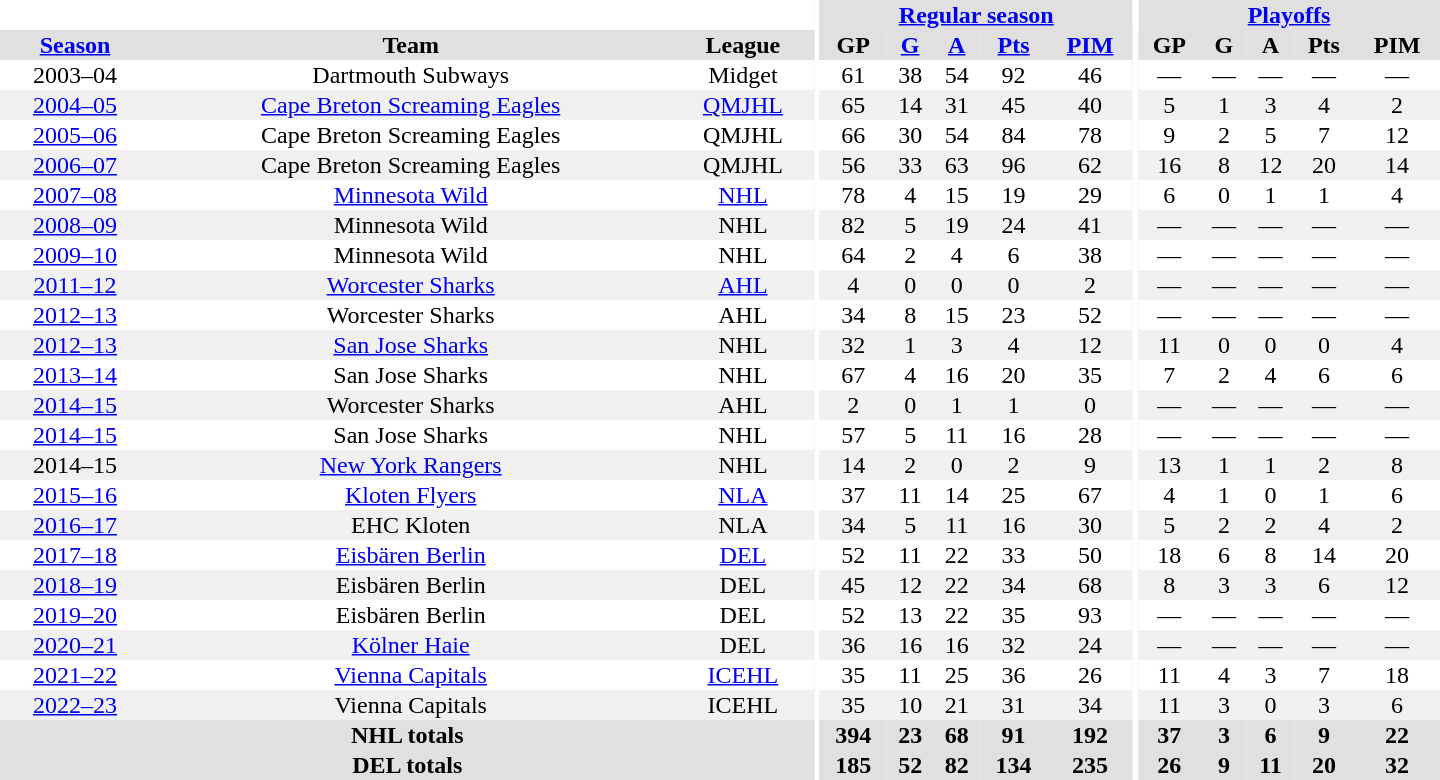<table border="0" cellpadding="1" cellspacing="0" style="text-align:center; width:60em">
<tr bgcolor="#e0e0e0">
<th colspan="3" bgcolor="#ffffff"></th>
<th rowspan="99" bgcolor="#ffffff"></th>
<th colspan="5"><a href='#'>Regular season</a></th>
<th rowspan="99" bgcolor="#ffffff"></th>
<th colspan="5"><a href='#'>Playoffs</a></th>
</tr>
<tr bgcolor="#e0e0e0">
<th><a href='#'>Season</a></th>
<th>Team</th>
<th>League</th>
<th>GP</th>
<th><a href='#'>G</a></th>
<th><a href='#'>A</a></th>
<th><a href='#'>Pts</a></th>
<th><a href='#'>PIM</a></th>
<th>GP</th>
<th>G</th>
<th>A</th>
<th>Pts</th>
<th>PIM</th>
</tr>
<tr>
<td>2003–04</td>
<td>Dartmouth Subways</td>
<td>Midget</td>
<td>61</td>
<td>38</td>
<td>54</td>
<td>92</td>
<td>46</td>
<td>—</td>
<td>—</td>
<td>—</td>
<td>—</td>
<td>—</td>
</tr>
<tr bgcolor="#f0f0f0">
<td><a href='#'>2004–05</a></td>
<td><a href='#'>Cape Breton Screaming Eagles</a></td>
<td><a href='#'>QMJHL</a></td>
<td>65</td>
<td>14</td>
<td>31</td>
<td>45</td>
<td>40</td>
<td>5</td>
<td>1</td>
<td>3</td>
<td>4</td>
<td>2</td>
</tr>
<tr>
<td><a href='#'>2005–06</a></td>
<td>Cape Breton Screaming Eagles</td>
<td>QMJHL</td>
<td>66</td>
<td>30</td>
<td>54</td>
<td>84</td>
<td>78</td>
<td>9</td>
<td>2</td>
<td>5</td>
<td>7</td>
<td>12</td>
</tr>
<tr bgcolor="#f0f0f0">
<td><a href='#'>2006–07</a></td>
<td>Cape Breton Screaming Eagles</td>
<td>QMJHL</td>
<td>56</td>
<td>33</td>
<td>63</td>
<td>96</td>
<td>62</td>
<td>16</td>
<td>8</td>
<td>12</td>
<td>20</td>
<td>14</td>
</tr>
<tr>
<td><a href='#'>2007–08</a></td>
<td><a href='#'>Minnesota Wild</a></td>
<td><a href='#'>NHL</a></td>
<td>78</td>
<td>4</td>
<td>15</td>
<td>19</td>
<td>29</td>
<td>6</td>
<td>0</td>
<td>1</td>
<td>1</td>
<td>4</td>
</tr>
<tr bgcolor="#f0f0f0">
<td><a href='#'>2008–09</a></td>
<td>Minnesota Wild</td>
<td>NHL</td>
<td>82</td>
<td>5</td>
<td>19</td>
<td>24</td>
<td>41</td>
<td>—</td>
<td>—</td>
<td>—</td>
<td>—</td>
<td>—</td>
</tr>
<tr>
<td><a href='#'>2009–10</a></td>
<td>Minnesota Wild</td>
<td>NHL</td>
<td>64</td>
<td>2</td>
<td>4</td>
<td>6</td>
<td>38</td>
<td>—</td>
<td>—</td>
<td>—</td>
<td>—</td>
<td>—</td>
</tr>
<tr bgcolor="#f0f0f0">
<td><a href='#'>2011–12</a></td>
<td><a href='#'>Worcester Sharks</a></td>
<td><a href='#'>AHL</a></td>
<td>4</td>
<td>0</td>
<td>0</td>
<td>0</td>
<td>2</td>
<td>—</td>
<td>—</td>
<td>—</td>
<td>—</td>
<td>—</td>
</tr>
<tr>
<td><a href='#'>2012–13</a></td>
<td>Worcester Sharks</td>
<td>AHL</td>
<td>34</td>
<td>8</td>
<td>15</td>
<td>23</td>
<td>52</td>
<td>—</td>
<td>—</td>
<td>—</td>
<td>—</td>
<td>—</td>
</tr>
<tr bgcolor="#f0f0f0">
<td><a href='#'>2012–13</a></td>
<td><a href='#'>San Jose Sharks</a></td>
<td>NHL</td>
<td>32</td>
<td>1</td>
<td>3</td>
<td>4</td>
<td>12</td>
<td>11</td>
<td>0</td>
<td>0</td>
<td>0</td>
<td>4</td>
</tr>
<tr>
<td><a href='#'>2013–14</a></td>
<td>San Jose Sharks</td>
<td>NHL</td>
<td>67</td>
<td>4</td>
<td>16</td>
<td>20</td>
<td>35</td>
<td>7</td>
<td>2</td>
<td>4</td>
<td>6</td>
<td>6</td>
</tr>
<tr bgcolor="#f0f0f0">
<td><a href='#'>2014–15</a></td>
<td>Worcester Sharks</td>
<td>AHL</td>
<td>2</td>
<td>0</td>
<td>1</td>
<td>1</td>
<td>0</td>
<td>—</td>
<td>—</td>
<td>—</td>
<td>—</td>
<td>—</td>
</tr>
<tr>
<td><a href='#'>2014–15</a></td>
<td>San Jose Sharks</td>
<td>NHL</td>
<td>57</td>
<td>5</td>
<td>11</td>
<td>16</td>
<td>28</td>
<td>—</td>
<td>—</td>
<td>—</td>
<td>—</td>
<td>—</td>
</tr>
<tr bgcolor="#f0f0f0">
<td>2014–15</td>
<td><a href='#'>New York Rangers</a></td>
<td>NHL</td>
<td>14</td>
<td>2</td>
<td>0</td>
<td>2</td>
<td>9</td>
<td>13</td>
<td>1</td>
<td>1</td>
<td>2</td>
<td>8</td>
</tr>
<tr>
<td><a href='#'>2015–16</a></td>
<td><a href='#'>Kloten Flyers</a></td>
<td><a href='#'>NLA</a></td>
<td>37</td>
<td>11</td>
<td>14</td>
<td>25</td>
<td>67</td>
<td>4</td>
<td>1</td>
<td>0</td>
<td>1</td>
<td>6</td>
</tr>
<tr bgcolor="#f0f0f0">
<td><a href='#'>2016–17</a></td>
<td>EHC Kloten</td>
<td>NLA</td>
<td>34</td>
<td>5</td>
<td>11</td>
<td>16</td>
<td>30</td>
<td>5</td>
<td>2</td>
<td>2</td>
<td>4</td>
<td>2</td>
</tr>
<tr>
<td><a href='#'>2017–18</a></td>
<td><a href='#'>Eisbären Berlin</a></td>
<td><a href='#'>DEL</a></td>
<td>52</td>
<td>11</td>
<td>22</td>
<td>33</td>
<td>50</td>
<td>18</td>
<td>6</td>
<td>8</td>
<td>14</td>
<td>20</td>
</tr>
<tr bgcolor="#f0f0f0">
<td><a href='#'>2018–19</a></td>
<td>Eisbären Berlin</td>
<td>DEL</td>
<td>45</td>
<td>12</td>
<td>22</td>
<td>34</td>
<td>68</td>
<td>8</td>
<td>3</td>
<td>3</td>
<td>6</td>
<td>12</td>
</tr>
<tr>
<td><a href='#'>2019–20</a></td>
<td>Eisbären Berlin</td>
<td>DEL</td>
<td>52</td>
<td>13</td>
<td>22</td>
<td>35</td>
<td>93</td>
<td>—</td>
<td>—</td>
<td>—</td>
<td>—</td>
<td>—</td>
</tr>
<tr bgcolor="#f0f0f0">
<td><a href='#'>2020–21</a></td>
<td><a href='#'>Kölner Haie</a></td>
<td>DEL</td>
<td>36</td>
<td>16</td>
<td>16</td>
<td>32</td>
<td>24</td>
<td>—</td>
<td>—</td>
<td>—</td>
<td>—</td>
<td>—</td>
</tr>
<tr>
<td><a href='#'>2021–22</a></td>
<td><a href='#'>Vienna Capitals</a></td>
<td><a href='#'>ICEHL</a></td>
<td>35</td>
<td>11</td>
<td>25</td>
<td>36</td>
<td>26</td>
<td>11</td>
<td>4</td>
<td>3</td>
<td>7</td>
<td>18</td>
</tr>
<tr bgcolor="#f0f0f0">
<td><a href='#'>2022–23</a></td>
<td>Vienna Capitals</td>
<td>ICEHL</td>
<td>35</td>
<td>10</td>
<td>21</td>
<td>31</td>
<td>34</td>
<td>11</td>
<td>3</td>
<td>0</td>
<td>3</td>
<td>6</td>
</tr>
<tr bgcolor="#e0e0e0">
<th colspan="3">NHL totals</th>
<th>394</th>
<th>23</th>
<th>68</th>
<th>91</th>
<th>192</th>
<th>37</th>
<th>3</th>
<th>6</th>
<th>9</th>
<th>22</th>
</tr>
<tr bgcolor="#e0e0e0">
<th colspan="3">DEL totals</th>
<th>185</th>
<th>52</th>
<th>82</th>
<th>134</th>
<th>235</th>
<th>26</th>
<th>9</th>
<th>11</th>
<th>20</th>
<th>32</th>
</tr>
</table>
